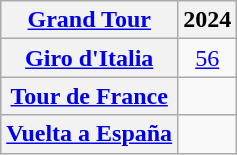<table class="wikitable plainrowheaders">
<tr>
<th scope="col"><a href='#'>Grand Tour</a></th>
<th>2024</th>
</tr>
<tr style="text-align:center;">
<th scope="row"> <a href='#'>Giro d'Italia</a></th>
<td><a href='#'>56</a></td>
</tr>
<tr style="text-align:center;">
<th scope="row"> <a href='#'>Tour de France</a></th>
<td></td>
</tr>
<tr style="text-align:center;">
<th scope="row"> <a href='#'>Vuelta a España</a></th>
<td></td>
</tr>
</table>
